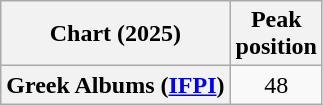<table class="wikitable sortable plainrowheaders" style="text-align:center;">
<tr>
<th scope="col">Chart (2025)</th>
<th scope="col">Peak<br>position</th>
</tr>
<tr>
<th scope="row">Greek Albums (<a href='#'>IFPI</a>)</th>
<td>48</td>
</tr>
</table>
